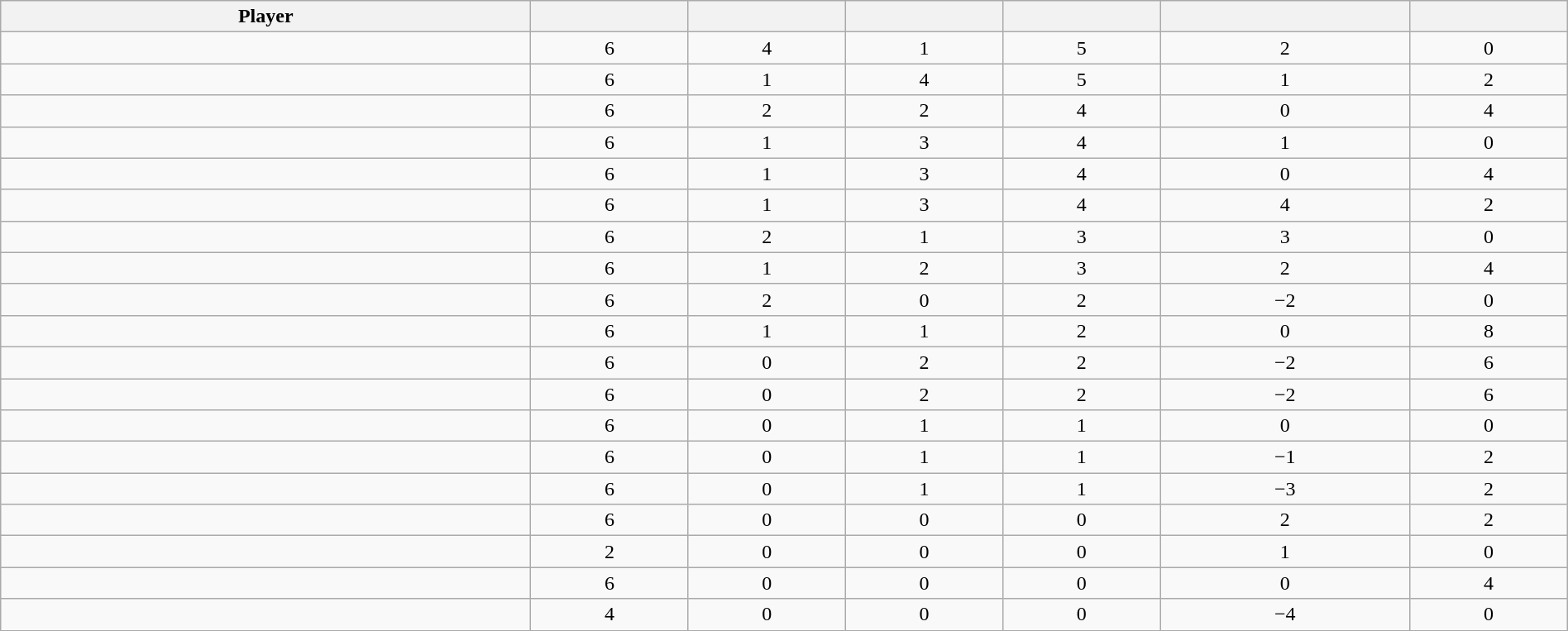<table class="wikitable sortable" style="width:100%; text-align:center;">
<tr>
<th>Player</th>
<th></th>
<th></th>
<th></th>
<th></th>
<th data-sort-type="number"></th>
<th></th>
</tr>
<tr>
<td></td>
<td>6</td>
<td>4</td>
<td>1</td>
<td>5</td>
<td>2</td>
<td>0</td>
</tr>
<tr>
<td></td>
<td>6</td>
<td>1</td>
<td>4</td>
<td>5</td>
<td>1</td>
<td>2</td>
</tr>
<tr>
<td></td>
<td>6</td>
<td>2</td>
<td>2</td>
<td>4</td>
<td>0</td>
<td>4</td>
</tr>
<tr>
<td></td>
<td>6</td>
<td>1</td>
<td>3</td>
<td>4</td>
<td>1</td>
<td>0</td>
</tr>
<tr>
<td></td>
<td>6</td>
<td>1</td>
<td>3</td>
<td>4</td>
<td>0</td>
<td>4</td>
</tr>
<tr>
<td></td>
<td>6</td>
<td>1</td>
<td>3</td>
<td>4</td>
<td>4</td>
<td>2</td>
</tr>
<tr>
<td></td>
<td>6</td>
<td>2</td>
<td>1</td>
<td>3</td>
<td>3</td>
<td>0</td>
</tr>
<tr>
<td></td>
<td>6</td>
<td>1</td>
<td>2</td>
<td>3</td>
<td>2</td>
<td>4</td>
</tr>
<tr>
<td></td>
<td>6</td>
<td>2</td>
<td>0</td>
<td>2</td>
<td>−2</td>
<td>0</td>
</tr>
<tr>
<td></td>
<td>6</td>
<td>1</td>
<td>1</td>
<td>2</td>
<td>0</td>
<td>8</td>
</tr>
<tr>
<td></td>
<td>6</td>
<td>0</td>
<td>2</td>
<td>2</td>
<td>−2</td>
<td>6</td>
</tr>
<tr>
<td></td>
<td>6</td>
<td>0</td>
<td>2</td>
<td>2</td>
<td>−2</td>
<td>6</td>
</tr>
<tr>
<td></td>
<td>6</td>
<td>0</td>
<td>1</td>
<td>1</td>
<td>0</td>
<td>0</td>
</tr>
<tr>
<td></td>
<td>6</td>
<td>0</td>
<td>1</td>
<td>1</td>
<td>−1</td>
<td>2</td>
</tr>
<tr>
<td></td>
<td>6</td>
<td>0</td>
<td>1</td>
<td>1</td>
<td>−3</td>
<td>2</td>
</tr>
<tr>
<td></td>
<td>6</td>
<td>0</td>
<td>0</td>
<td>0</td>
<td>2</td>
<td>2</td>
</tr>
<tr>
<td></td>
<td>2</td>
<td>0</td>
<td>0</td>
<td>0</td>
<td>1</td>
<td>0</td>
</tr>
<tr>
<td></td>
<td>6</td>
<td>0</td>
<td>0</td>
<td>0</td>
<td>0</td>
<td>4</td>
</tr>
<tr>
<td></td>
<td>4</td>
<td>0</td>
<td>0</td>
<td>0</td>
<td>−4</td>
<td>0</td>
</tr>
<tr>
</tr>
</table>
